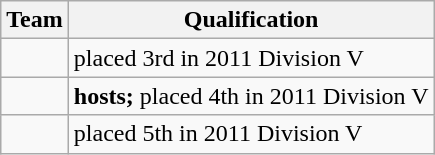<table class="wikitable">
<tr>
<th>Team</th>
<th>Qualification</th>
</tr>
<tr>
<td></td>
<td>placed 3rd in 2011 Division V</td>
</tr>
<tr>
<td></td>
<td><strong>hosts;</strong> placed 4th in 2011 Division V</td>
</tr>
<tr>
<td></td>
<td>placed 5th in 2011 Division V</td>
</tr>
</table>
